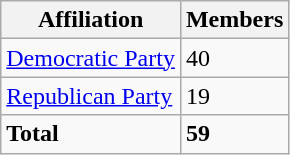<table class="wikitable">
<tr>
<th>Affiliation</th>
<th>Members</th>
</tr>
<tr>
<td><a href='#'>Democratic Party</a></td>
<td>40</td>
</tr>
<tr>
<td><a href='#'>Republican Party</a></td>
<td>19</td>
</tr>
<tr>
<td><strong>Total</strong><br></td>
<td><strong>59</strong></td>
</tr>
</table>
